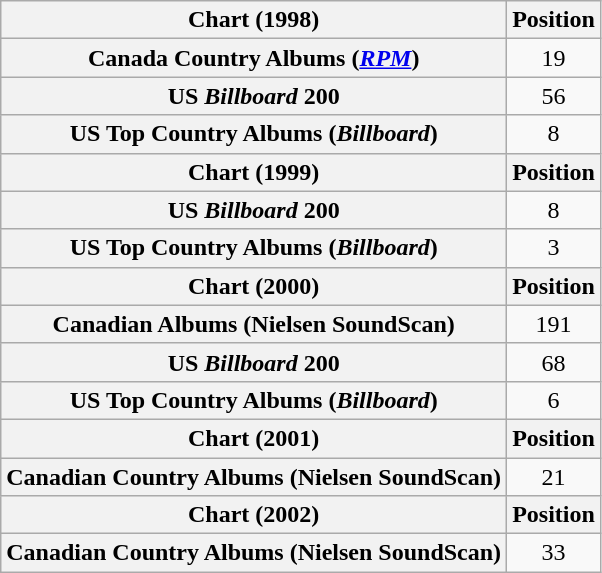<table class="wikitable plainrowheaders" style="text-align:center">
<tr>
<th scope="col">Chart (1998)</th>
<th scope="col">Position</th>
</tr>
<tr>
<th scope="row">Canada Country Albums (<em><a href='#'>RPM</a></em>)</th>
<td>19</td>
</tr>
<tr>
<th scope="row">US <em>Billboard</em> 200</th>
<td>56</td>
</tr>
<tr>
<th scope="row">US Top Country Albums (<em>Billboard</em>)</th>
<td>8</td>
</tr>
<tr>
<th scope="col">Chart (1999)</th>
<th scope="col">Position</th>
</tr>
<tr>
<th scope="row">US <em>Billboard</em> 200</th>
<td>8</td>
</tr>
<tr>
<th scope="row">US Top Country Albums (<em>Billboard</em>)</th>
<td>3</td>
</tr>
<tr>
<th scope="col">Chart (2000)</th>
<th scope="col">Position</th>
</tr>
<tr>
<th scope="row">Canadian Albums (Nielsen SoundScan)</th>
<td>191</td>
</tr>
<tr>
<th scope="row">US <em>Billboard</em> 200</th>
<td>68</td>
</tr>
<tr>
<th scope="row">US Top Country Albums (<em>Billboard</em>)</th>
<td>6</td>
</tr>
<tr>
<th scope="col">Chart (2001)</th>
<th scope="col">Position</th>
</tr>
<tr>
<th scope="row">Canadian Country Albums (Nielsen SoundScan)</th>
<td>21</td>
</tr>
<tr>
<th scope="col">Chart (2002)</th>
<th scope="col">Position</th>
</tr>
<tr>
<th scope="row">Canadian Country Albums (Nielsen SoundScan)</th>
<td>33</td>
</tr>
</table>
